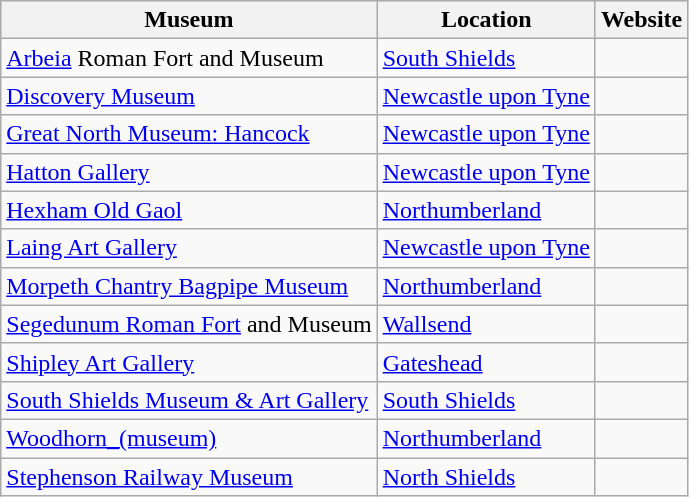<table class="wikitable">
<tr>
<th>Museum</th>
<th>Location</th>
<th>Website</th>
</tr>
<tr>
<td><a href='#'>Arbeia</a> Roman Fort and Museum</td>
<td><a href='#'>South Shields</a></td>
<td></td>
</tr>
<tr>
<td><a href='#'>Discovery Museum</a></td>
<td><a href='#'>Newcastle upon Tyne</a></td>
<td></td>
</tr>
<tr>
<td><a href='#'>Great North Museum: Hancock</a></td>
<td><a href='#'>Newcastle upon Tyne</a></td>
<td></td>
</tr>
<tr>
<td><a href='#'>Hatton Gallery</a></td>
<td><a href='#'>Newcastle upon Tyne</a></td>
<td></td>
</tr>
<tr>
<td><a href='#'>Hexham Old Gaol</a></td>
<td><a href='#'>Northumberland</a></td>
<td></td>
</tr>
<tr>
<td><a href='#'>Laing Art Gallery</a></td>
<td><a href='#'>Newcastle upon Tyne</a></td>
<td></td>
</tr>
<tr>
<td><a href='#'>Morpeth Chantry Bagpipe Museum</a></td>
<td><a href='#'>Northumberland</a></td>
<td></td>
</tr>
<tr>
<td><a href='#'>Segedunum Roman Fort</a> and Museum</td>
<td><a href='#'>Wallsend</a></td>
<td></td>
</tr>
<tr>
<td><a href='#'>Shipley Art Gallery</a></td>
<td><a href='#'>Gateshead</a></td>
<td></td>
</tr>
<tr>
<td><a href='#'>South Shields Museum & Art Gallery</a></td>
<td><a href='#'>South Shields</a></td>
<td></td>
</tr>
<tr>
<td><a href='#'>Woodhorn_(museum)</a></td>
<td><a href='#'>Northumberland</a></td>
<td></td>
</tr>
<tr>
<td><a href='#'>Stephenson Railway Museum</a></td>
<td><a href='#'>North Shields</a></td>
<td></td>
</tr>
</table>
